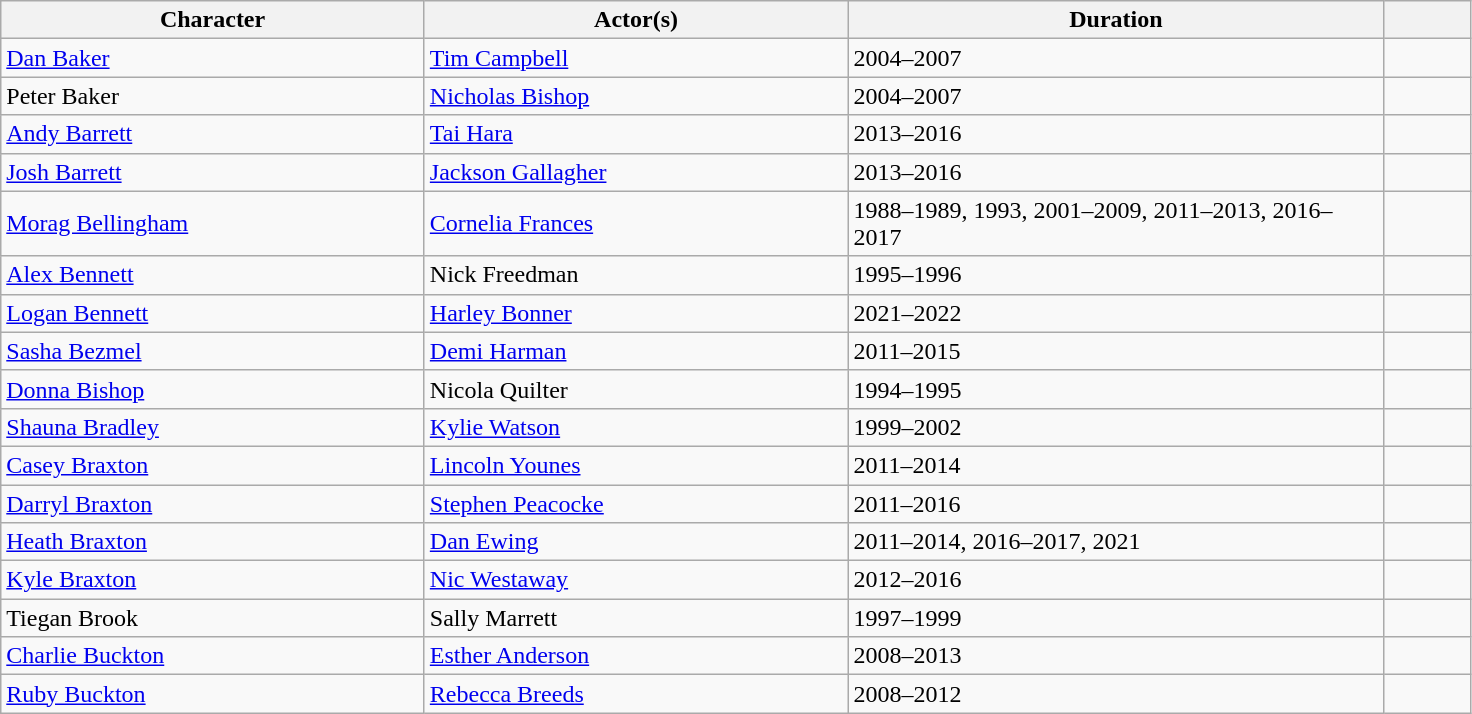<table class=wikitable>
<tr>
<th width=275>Character</th>
<th width=275>Actor(s)</th>
<th width=350>Duration</th>
<th width=50 class=unsortable></th>
</tr>
<tr>
<td><a href='#'>Dan Baker</a></td>
<td><a href='#'>Tim Campbell</a></td>
<td>2004–2007</td>
<td></td>
</tr>
<tr>
<td>Peter Baker</td>
<td><a href='#'>Nicholas Bishop</a></td>
<td>2004–2007</td>
<td></td>
</tr>
<tr>
<td><a href='#'>Andy Barrett</a></td>
<td><a href='#'>Tai Hara</a></td>
<td>2013–2016</td>
<td></td>
</tr>
<tr>
<td><a href='#'>Josh Barrett</a></td>
<td><a href='#'>Jackson Gallagher</a></td>
<td>2013–2016</td>
<td></td>
</tr>
<tr>
<td><a href='#'>Morag Bellingham</a></td>
<td><a href='#'>Cornelia Frances</a></td>
<td>1988–1989, 1993, 2001–2009, 2011–2013, 2016–2017</td>
<td></td>
</tr>
<tr>
<td><a href='#'>Alex Bennett</a></td>
<td>Nick Freedman</td>
<td>1995–1996</td>
<td></td>
</tr>
<tr>
<td><a href='#'>Logan Bennett</a></td>
<td><a href='#'>Harley Bonner</a></td>
<td>2021–2022</td>
<td></td>
</tr>
<tr>
<td><a href='#'>Sasha Bezmel</a></td>
<td><a href='#'>Demi Harman</a></td>
<td>2011–2015</td>
<td></td>
</tr>
<tr>
<td><a href='#'>Donna Bishop</a></td>
<td>Nicola Quilter</td>
<td>1994–1995</td>
<td></td>
</tr>
<tr>
<td><a href='#'>Shauna Bradley</a></td>
<td><a href='#'>Kylie Watson</a></td>
<td>1999–2002</td>
<td></td>
</tr>
<tr>
<td><a href='#'>Casey Braxton</a></td>
<td><a href='#'>Lincoln Younes</a></td>
<td>2011–2014</td>
<td></td>
</tr>
<tr>
<td><a href='#'>Darryl Braxton</a></td>
<td><a href='#'>Stephen Peacocke</a></td>
<td>2011–2016</td>
<td></td>
</tr>
<tr>
<td><a href='#'>Heath Braxton</a></td>
<td><a href='#'>Dan Ewing</a></td>
<td>2011–2014, 2016–2017, 2021</td>
<td></td>
</tr>
<tr>
<td><a href='#'>Kyle Braxton</a></td>
<td><a href='#'>Nic Westaway</a></td>
<td>2012–2016</td>
<td></td>
</tr>
<tr>
<td>Tiegan Brook</td>
<td>Sally Marrett</td>
<td>1997–1999</td>
<td></td>
</tr>
<tr>
<td><a href='#'>Charlie Buckton</a></td>
<td><a href='#'>Esther Anderson</a></td>
<td>2008–2013</td>
<td></td>
</tr>
<tr>
<td><a href='#'>Ruby Buckton</a></td>
<td><a href='#'>Rebecca Breeds</a></td>
<td>2008–2012</td>
<td></td>
</tr>
</table>
